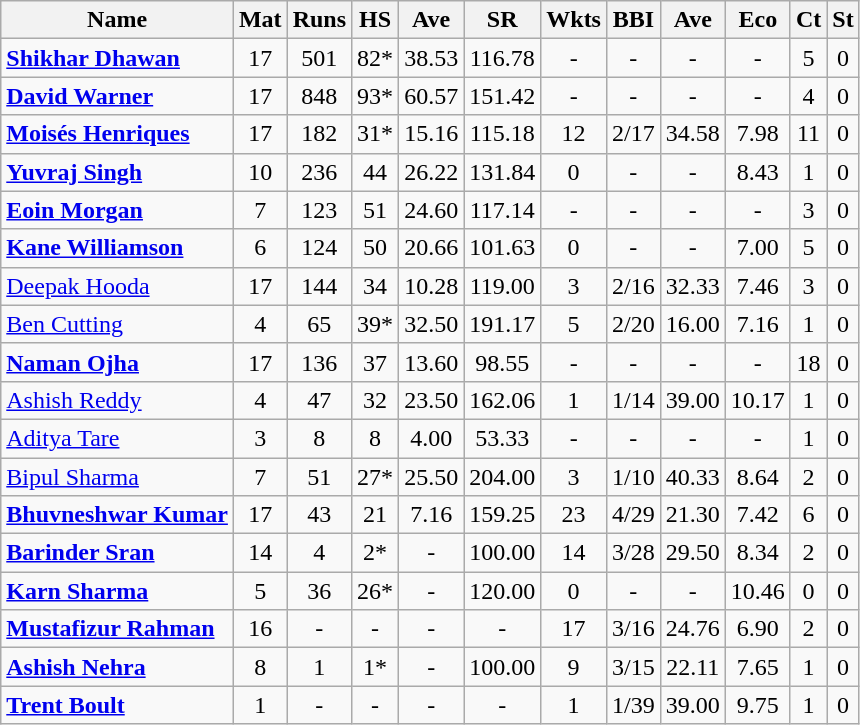<table class="wikitable sortable">
<tr>
<th>Name</th>
<th>Mat</th>
<th>Runs</th>
<th>HS</th>
<th>Ave</th>
<th>SR</th>
<th>Wkts</th>
<th>BBI</th>
<th>Ave</th>
<th>Eco</th>
<th>Ct</th>
<th>St</th>
</tr>
<tr>
<td><strong><a href='#'>Shikhar Dhawan</a></strong></td>
<td style="text-align:center;">17</td>
<td style="text-align:center;">501</td>
<td style="text-align:center;">82*</td>
<td style="text-align:center;">38.53</td>
<td style="text-align:center;">116.78</td>
<td style="text-align:center;">-</td>
<td style="text-align:center;">-</td>
<td style="text-align:center;">-</td>
<td style="text-align:center;">-</td>
<td style="text-align:center;">5</td>
<td style="text-align:center;">0</td>
</tr>
<tr>
<td><strong><a href='#'>David Warner</a></strong></td>
<td style="text-align:center;">17</td>
<td style="text-align:center;">848</td>
<td style="text-align:center;">93*</td>
<td style="text-align:center;">60.57</td>
<td style="text-align:center;">151.42</td>
<td style="text-align:center;">-</td>
<td style="text-align:center;">-</td>
<td style="text-align:center;">-</td>
<td style="text-align:center;">-</td>
<td style="text-align:center;">4</td>
<td style="text-align:center;">0</td>
</tr>
<tr>
<td><strong><a href='#'>Moisés Henriques</a></strong></td>
<td style="text-align:center;">17</td>
<td style="text-align:center;">182</td>
<td style="text-align:center;">31*</td>
<td style="text-align:center;">15.16</td>
<td style="text-align:center;">115.18</td>
<td style="text-align:center;">12</td>
<td style="text-align:center;">2/17</td>
<td style="text-align:center;">34.58</td>
<td style="text-align:center;">7.98</td>
<td style="text-align:center;">11</td>
<td style="text-align:center;">0</td>
</tr>
<tr>
<td><strong><a href='#'>Yuvraj Singh</a></strong></td>
<td style="text-align:center;">10</td>
<td style="text-align:center;">236</td>
<td style="text-align:center;">44</td>
<td style="text-align:center;">26.22</td>
<td style="text-align:center;">131.84</td>
<td style="text-align:center;">0</td>
<td style="text-align:center;">-</td>
<td style="text-align:center;">-</td>
<td style="text-align:center;">8.43</td>
<td style="text-align:center;">1</td>
<td style="text-align:center;">0</td>
</tr>
<tr>
<td><strong><a href='#'>Eoin Morgan</a></strong></td>
<td style="text-align:center;">7</td>
<td style="text-align:center;">123</td>
<td style="text-align:center;">51</td>
<td style="text-align:center;">24.60</td>
<td style="text-align:center;">117.14</td>
<td style="text-align:center;">-</td>
<td style="text-align:center;">-</td>
<td style="text-align:center;">-</td>
<td style="text-align:center;">-</td>
<td style="text-align:center;">3</td>
<td style="text-align:center;">0</td>
</tr>
<tr>
<td><strong><a href='#'>Kane Williamson</a></strong></td>
<td style="text-align:center;">6</td>
<td style="text-align:center;">124</td>
<td style="text-align:center;">50</td>
<td style="text-align:center;">20.66</td>
<td style="text-align:center;">101.63</td>
<td style="text-align:center;">0</td>
<td style="text-align:center;">-</td>
<td style="text-align:center;">-</td>
<td style="text-align:center;">7.00</td>
<td style="text-align:center;">5</td>
<td style="text-align:center;">0</td>
</tr>
<tr>
<td><a href='#'>Deepak Hooda</a></td>
<td style="text-align:center;">17</td>
<td style="text-align:center;">144</td>
<td style="text-align:center;">34</td>
<td style="text-align:center;">10.28</td>
<td style="text-align:center;">119.00</td>
<td style="text-align:center;">3</td>
<td style="text-align:center;">2/16</td>
<td style="text-align:center;">32.33</td>
<td style="text-align:center;">7.46</td>
<td style="text-align:center;">3</td>
<td style="text-align:center;">0</td>
</tr>
<tr>
<td><a href='#'>Ben Cutting</a></td>
<td style="text-align:center;">4</td>
<td style="text-align:center;">65</td>
<td style="text-align:center;">39*</td>
<td style="text-align:center;">32.50</td>
<td style="text-align:center;">191.17</td>
<td style="text-align:center;">5</td>
<td style="text-align:center;">2/20</td>
<td style="text-align:center;">16.00</td>
<td style="text-align:center;">7.16</td>
<td style="text-align:center;">1</td>
<td style="text-align:center;">0</td>
</tr>
<tr>
<td><strong><a href='#'>Naman Ojha</a></strong></td>
<td style="text-align:center;">17</td>
<td style="text-align:center;">136</td>
<td style="text-align:center;">37</td>
<td style="text-align:center;">13.60</td>
<td style="text-align:center;">98.55</td>
<td style="text-align:center;">-</td>
<td style="text-align:center;">-</td>
<td style="text-align:center;">-</td>
<td style="text-align:center;">-</td>
<td style="text-align:center;">18</td>
<td style="text-align:center;">0</td>
</tr>
<tr>
<td><a href='#'>Ashish Reddy</a></td>
<td style="text-align:center;">4</td>
<td style="text-align:center;">47</td>
<td style="text-align:center;">32</td>
<td style="text-align:center;">23.50</td>
<td style="text-align:center;">162.06</td>
<td style="text-align:center;">1</td>
<td style="text-align:center;">1/14</td>
<td style="text-align:center;">39.00</td>
<td style="text-align:center;">10.17</td>
<td style="text-align:center;">1</td>
<td style="text-align:center;">0</td>
</tr>
<tr>
<td><a href='#'>Aditya Tare</a></td>
<td style="text-align:center;">3</td>
<td style="text-align:center;">8</td>
<td style="text-align:center;">8</td>
<td style="text-align:center;">4.00</td>
<td style="text-align:center;">53.33</td>
<td style="text-align:center;">-</td>
<td style="text-align:center;">-</td>
<td style="text-align:center;">-</td>
<td style="text-align:center;">-</td>
<td style="text-align:center;">1</td>
<td style="text-align:center;">0</td>
</tr>
<tr>
<td><a href='#'>Bipul Sharma</a></td>
<td style="text-align:center;">7</td>
<td style="text-align:center;">51</td>
<td style="text-align:center;">27*</td>
<td style="text-align:center;">25.50</td>
<td style="text-align:center;">204.00</td>
<td style="text-align:center;">3</td>
<td style="text-align:center;">1/10</td>
<td style="text-align:center;">40.33</td>
<td style="text-align:center;">8.64</td>
<td style="text-align:center;">2</td>
<td style="text-align:center;">0</td>
</tr>
<tr>
<td><strong><a href='#'>Bhuvneshwar Kumar</a></strong></td>
<td style="text-align:center;">17</td>
<td style="text-align:center;">43</td>
<td style="text-align:center;">21</td>
<td style="text-align:center;">7.16</td>
<td style="text-align:center;">159.25</td>
<td style="text-align:center;">23</td>
<td style="text-align:center;">4/29</td>
<td style="text-align:center;">21.30</td>
<td style="text-align:center;">7.42</td>
<td style="text-align:center;">6</td>
<td style="text-align:center;">0</td>
</tr>
<tr>
<td><strong><a href='#'>Barinder Sran</a></strong></td>
<td style="text-align:center;">14</td>
<td style="text-align:center;">4</td>
<td style="text-align:center;">2*</td>
<td style="text-align:center;">-</td>
<td style="text-align:center;">100.00</td>
<td style="text-align:center;">14</td>
<td style="text-align:center;">3/28</td>
<td style="text-align:center;">29.50</td>
<td style="text-align:center;">8.34</td>
<td style="text-align:center;">2</td>
<td style="text-align:center;">0</td>
</tr>
<tr>
<td><strong><a href='#'>Karn Sharma</a></strong></td>
<td style="text-align:center;">5</td>
<td style="text-align:center;">36</td>
<td style="text-align:center;">26*</td>
<td style="text-align:center;">-</td>
<td style="text-align:center;">120.00</td>
<td style="text-align:center;">0</td>
<td style="text-align:center;">-</td>
<td style="text-align:center;">-</td>
<td style="text-align:center;">10.46</td>
<td style="text-align:center;">0</td>
<td style="text-align:center;">0</td>
</tr>
<tr>
<td><strong><a href='#'>Mustafizur Rahman</a></strong></td>
<td style="text-align:center;">16</td>
<td style="text-align:center;">-</td>
<td style="text-align:center;">-</td>
<td style="text-align:center;">-</td>
<td style="text-align:center;">-</td>
<td style="text-align:center;">17</td>
<td style="text-align:center;">3/16</td>
<td style="text-align:center;">24.76</td>
<td style="text-align:center;">6.90</td>
<td style="text-align:center;">2</td>
<td style="text-align:center;">0</td>
</tr>
<tr>
<td><strong><a href='#'>Ashish Nehra</a></strong></td>
<td style="text-align:center;">8</td>
<td style="text-align:center;">1</td>
<td style="text-align:center;">1*</td>
<td style="text-align:center;">-</td>
<td style="text-align:center;">100.00</td>
<td style="text-align:center;">9</td>
<td style="text-align:center;">3/15</td>
<td style="text-align:center;">22.11</td>
<td style="text-align:center;">7.65</td>
<td style="text-align:center;">1</td>
<td style="text-align:center;">0</td>
</tr>
<tr>
<td><strong><a href='#'>Trent Boult</a></strong></td>
<td style="text-align:center;">1</td>
<td style="text-align:center;">-</td>
<td style="text-align:center;">-</td>
<td style="text-align:center;">-</td>
<td style="text-align:center;">-</td>
<td style="text-align:center;">1</td>
<td style="text-align:center;">1/39</td>
<td style="text-align:center;">39.00</td>
<td style="text-align:center;">9.75</td>
<td style="text-align:center;">1</td>
<td style="text-align:center;">0</td>
</tr>
</table>
